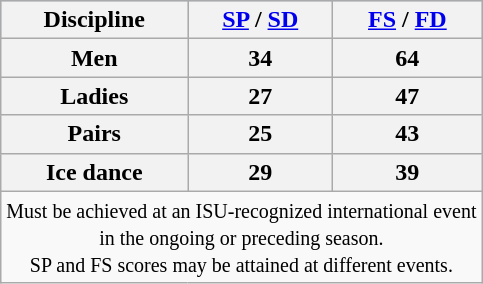<table class="wikitable">
<tr bgcolor=b0c4de align=center>
<th>Discipline</th>
<th><a href='#'>SP</a> / <a href='#'>SD</a></th>
<th><a href='#'>FS</a> / <a href='#'>FD</a></th>
</tr>
<tr>
<th>Men</th>
<th>34</th>
<th>64</th>
</tr>
<tr>
<th>Ladies</th>
<th>27</th>
<th>47</th>
</tr>
<tr>
<th>Pairs</th>
<th>25</th>
<th>43</th>
</tr>
<tr>
<th>Ice dance</th>
<th>29</th>
<th>39</th>
</tr>
<tr>
<td colspan=3 align=center><small>Must be achieved at an ISU-recognized international event <br> in the ongoing or preceding season. <br> SP and FS scores may be attained at different events.</small></td>
</tr>
</table>
